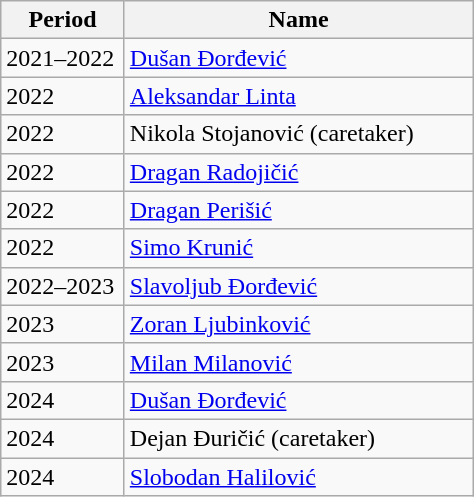<table class="wikitable">
<tr>
<th width="75">Period</th>
<th width="225">Name</th>
</tr>
<tr>
<td>2021–2022</td>
<td> <a href='#'>Dušan Đorđević</a></td>
</tr>
<tr>
<td>2022</td>
<td> <a href='#'>Aleksandar Linta</a></td>
</tr>
<tr>
<td>2022</td>
<td> Nikola Stojanović (caretaker)</td>
</tr>
<tr>
<td>2022</td>
<td> <a href='#'>Dragan Radojičić</a></td>
</tr>
<tr>
<td>2022</td>
<td> <a href='#'>Dragan Perišić</a></td>
</tr>
<tr>
<td>2022</td>
<td> <a href='#'>Simo Krunić</a></td>
</tr>
<tr>
<td>2022–2023</td>
<td> <a href='#'>Slavoljub Đorđević</a></td>
</tr>
<tr>
<td>2023</td>
<td> <a href='#'>Zoran Ljubinković</a></td>
</tr>
<tr>
<td>2023</td>
<td> <a href='#'>Milan Milanović</a></td>
</tr>
<tr>
<td>2024</td>
<td> <a href='#'>Dušan Đorđević</a></td>
</tr>
<tr>
<td>2024</td>
<td> Dejan Đuričić (caretaker)</td>
</tr>
<tr>
<td>2024</td>
<td> <a href='#'>Slobodan Halilović</a></td>
</tr>
</table>
